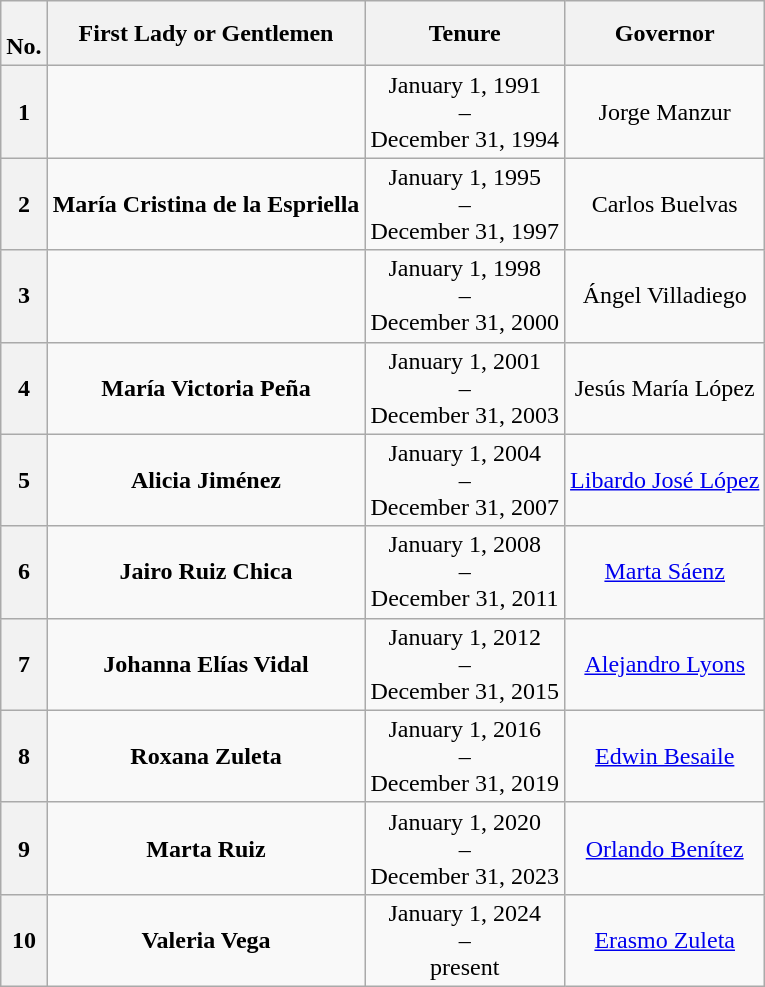<table class="wikitable sortable" style="text-align:Center;">
<tr>
<th class="sortable"><abbr><br>No.</abbr><br></th>
<th>First Lady or Gentlemen</th>
<th class="sortable">Tenure</th>
<th class="sortable">Governor<br></th>
</tr>
<tr>
<th>1</th>
<td></td>
<td>January 1, 1991<br>–<br>December 31, 1994</td>
<td>Jorge Manzur</td>
</tr>
<tr>
<th>2</th>
<td><strong>María Cristina de la Espriella</strong></td>
<td>January 1, 1995<br>–<br>December 31, 1997</td>
<td>Carlos Buelvas</td>
</tr>
<tr>
<th>3</th>
<td></td>
<td>January 1, 1998<br>–<br>December 31, 2000</td>
<td>Ángel Villadiego</td>
</tr>
<tr>
<th>4</th>
<td><strong>María Victoria Peña</strong></td>
<td>January 1, 2001<br>–<br>December 31, 2003</td>
<td>Jesús María López</td>
</tr>
<tr>
<th>5</th>
<td><strong>Alicia Jiménez</strong></td>
<td>January 1, 2004<br>–<br>December 31, 2007</td>
<td><a href='#'>Libardo José López</a></td>
</tr>
<tr>
<th>6</th>
<td><strong>Jairo Ruiz Chica</strong></td>
<td>January 1, 2008<br>–<br>December 31, 2011</td>
<td><a href='#'>Marta Sáenz</a></td>
</tr>
<tr>
<th>7</th>
<td><strong>Johanna Elías Vidal</strong></td>
<td>January 1, 2012<br>–<br>December 31, 2015</td>
<td><a href='#'>Alejandro Lyons</a></td>
</tr>
<tr>
<th>8</th>
<td><strong>Roxana Zuleta</strong></td>
<td>January 1, 2016<br>–<br>December 31, 2019</td>
<td><a href='#'>Edwin Besaile</a></td>
</tr>
<tr>
<th>9</th>
<td><strong>Marta Ruiz</strong></td>
<td>January 1, 2020<br>–<br>December 31, 2023</td>
<td><a href='#'>Orlando Benítez</a></td>
</tr>
<tr>
<th>10</th>
<td><strong>Valeria Vega</strong></td>
<td>January 1, 2024<br>–<br>present</td>
<td><a href='#'>Erasmo Zuleta</a></td>
</tr>
</table>
